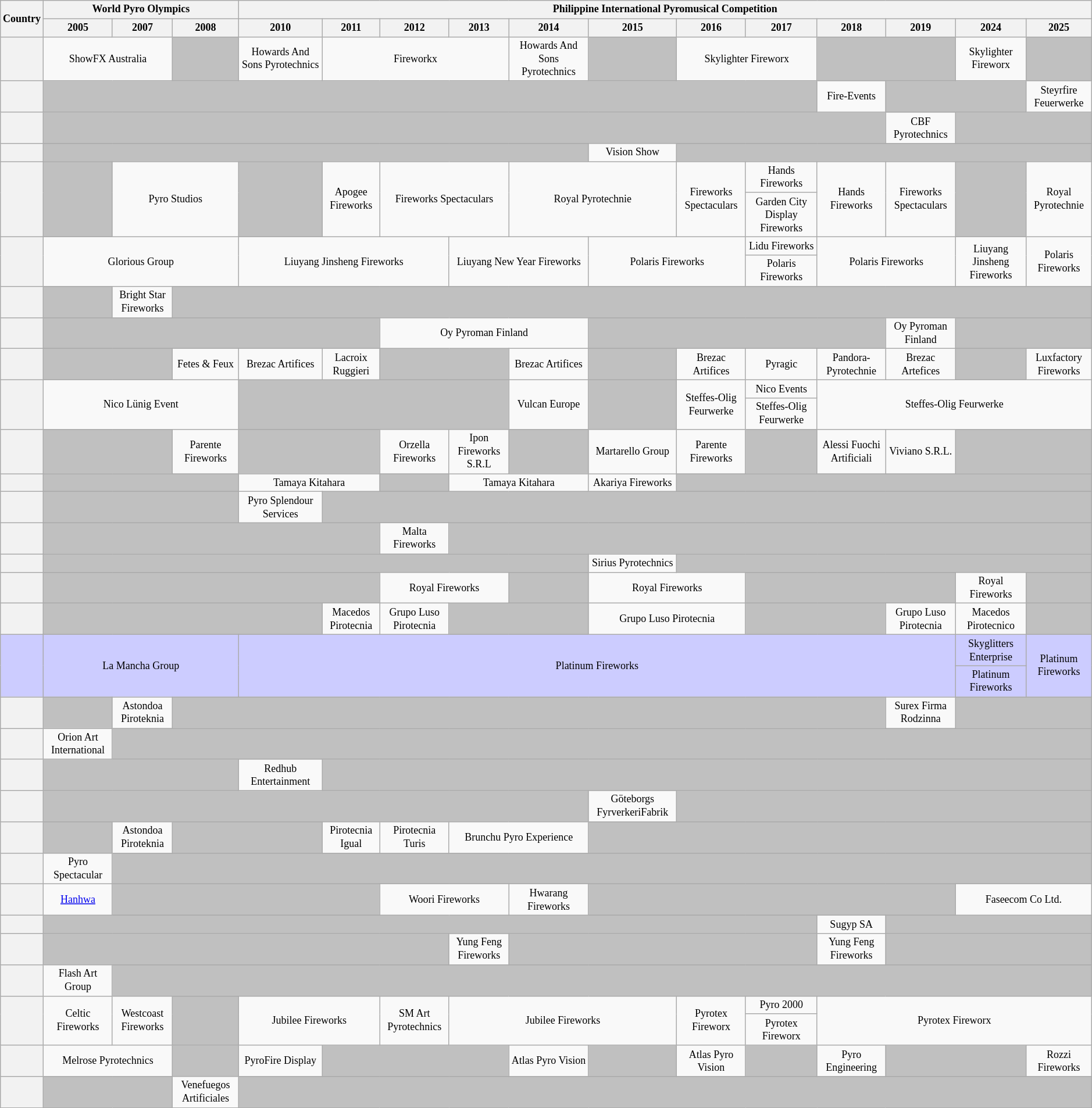<table class="wikitable sortable" style="font-size: 75%; text-align:center;">
<tr>
<th rowspan=2>Country</th>
<th colspan=3>World Pyro Olympics</th>
<th colspan=12>Philippine International Pyromusical Competition</th>
</tr>
<tr>
<th>2005</th>
<th>2007</th>
<th>2008</th>
<th>2010</th>
<th>2011</th>
<th>2012</th>
<th>2013</th>
<th>2014</th>
<th>2015</th>
<th>2016</th>
<th>2017</th>
<th>2018</th>
<th>2019</th>
<th>2024</th>
<th>2025</th>
</tr>
<tr>
<th></th>
<td colspan=2>ShowFX Australia</td>
<td bgcolor=silver></td>
<td>Howards And Sons Pyrotechnics</td>
<td colspan=3>Fireworkx</td>
<td>Howards And Sons Pyrotechnics</td>
<td bgcolor=silver></td>
<td colspan=2>Skylighter Fireworx</td>
<td bgcolor=silver colspan=2></td>
<td>Skylighter Fireworx</td>
<td bgcolor=silver></td>
</tr>
<tr>
<th></th>
<td bgcolor=silver colspan=11></td>
<td>Fire-Events</td>
<td bgcolor=silver colspan=2></td>
<td>Steyrfire Feuerwerke</td>
</tr>
<tr>
<th></th>
<td bgcolor=silver colspan=12></td>
<td>CBF Pyrotechnics</td>
<td bgcolor=silver colspan=2></td>
</tr>
<tr>
<th></th>
<td bgcolor=silver colspan=8></td>
<td>Vision Show</td>
<td bgcolor=silver  colspan=6></td>
</tr>
<tr>
<th rowspan=2></th>
<td rowspan=2 bgcolor=silver></td>
<td rowspan=2 colspan=2>Pyro Studios</td>
<td rowspan=2 bgcolor=silver></td>
<td rowspan=2>Apogee Fireworks</td>
<td rowspan=2 colspan=2>Fireworks Spectaculars</td>
<td rowspan=2 colspan=2>Royal Pyrotechnie</td>
<td rowspan=2>Fireworks Spectaculars</td>
<td>Hands Fireworks</td>
<td rowspan=2>Hands Fireworks</td>
<td rowspan=2>Fireworks Spectaculars</td>
<td bgcolor=silver rowspan=2></td>
<td rowspan=2>Royal Pyrotechnie</td>
</tr>
<tr>
<td>Garden City Display Fireworks</td>
</tr>
<tr>
<th rowspan=2></th>
<td rowspan=2 colspan=3>Glorious Group</td>
<td rowspan=2 colspan=3>Liuyang Jinsheng Fireworks</td>
<td rowspan=2 colspan=2>Liuyang New Year Fireworks</td>
<td rowspan=2 colspan=2>Polaris Fireworks</td>
<td>Lidu Fireworks</td>
<td rowspan=2 colspan=2>Polaris Fireworks</td>
<td rowspan=2>Liuyang Jinsheng Fireworks</td>
<td rowspan=2>Polaris Fireworks</td>
</tr>
<tr>
<td>Polaris Fireworks</td>
</tr>
<tr>
<th></th>
<td bgcolor=silver></td>
<td>Bright Star Fireworks</td>
<td bgcolor=silver colspan=13></td>
</tr>
<tr>
<th></th>
<td bgcolor=silver colspan=5></td>
<td colspan=3>Oy Pyroman Finland</td>
<td bgcolor=silver colspan=4></td>
<td>Oy Pyroman Finland</td>
<td bgcolor=silver colspan=2></td>
</tr>
<tr>
<th></th>
<td bgcolor=silver colspan=2></td>
<td>Fetes & Feux</td>
<td>Brezac Artifices</td>
<td>Lacroix Ruggieri</td>
<td bgcolor=silver colspan=2></td>
<td>Brezac Artifices</td>
<td bgcolor=silver></td>
<td>Brezac Artifices</td>
<td>Pyragic</td>
<td>Pandora-Pyrotechnie</td>
<td>Brezac Artefices</td>
<td bgcolor=silver></td>
<td>Luxfactory Fireworks</td>
</tr>
<tr>
<th rowspan=2></th>
<td rowspan=2 colspan=3>Nico Lünig Event</td>
<td rowspan=2 bgcolor=silver colspan=4></td>
<td rowspan=2>Vulcan Europe</td>
<td rowspan=2 bgcolor=silver></td>
<td rowspan=2>Steffes-Olig Feurwerke</td>
<td>Nico Events</td>
<td rowspan=2 colspan=4>Steffes-Olig Feurwerke</td>
</tr>
<tr>
<td>Steffes-Olig Feurwerke</td>
</tr>
<tr>
<th></th>
<td bgcolor=silver colspan=2></td>
<td>Parente Fireworks</td>
<td bgcolor=silver colspan=2></td>
<td>Orzella Fireworks</td>
<td>Ipon Fireworks S.R.L</td>
<td bgcolor=silver></td>
<td>Martarello Group</td>
<td>Parente Fireworks</td>
<td bgcolor=silver></td>
<td>Alessi Fuochi Artificiali</td>
<td>Viviano S.R.L.</td>
<td bgcolor=silver colspan=2></td>
</tr>
<tr>
<th></th>
<td bgcolor=silver colspan=3></td>
<td colspan=2>Tamaya Kitahara</td>
<td bgcolor=silver></td>
<td colspan=2>Tamaya Kitahara</td>
<td>Akariya Fireworks</td>
<td bgcolor=silver colspan=6></td>
</tr>
<tr>
<th></th>
<td bgcolor=silver colspan=3></td>
<td>Pyro Splendour Services</td>
<td bgcolor=silver colspan=11></td>
</tr>
<tr>
<th></th>
<td bgcolor=silver colspan=5></td>
<td>Malta Fireworks</td>
<td bgcolor=silver colspan=9></td>
</tr>
<tr>
<th></th>
<td bgcolor=silver colspan=8></td>
<td>Sirius Pyrotechnics</td>
<td bgcolor=silver colspan=6></td>
</tr>
<tr>
<th></th>
<td bgcolor=silver colspan=5></td>
<td colspan=2>Royal Fireworks</td>
<td bgcolor=silver></td>
<td colspan=2>Royal Fireworks</td>
<td bgcolor=silver colspan=3></td>
<td>Royal Fireworks</td>
<td bgcolor=silver></td>
</tr>
<tr>
<th></th>
<td bgcolor=silver colspan=4></td>
<td>Macedos Pirotecnia</td>
<td>Grupo Luso Pirotecnia</td>
<td colspan=2 bgcolor=silver></td>
<td colspan=2>Grupo Luso Pirotecnia</td>
<td colspan=2 bgcolor=silver></td>
<td>Grupo Luso Pirotecnia</td>
<td>Macedos Pirotecnico</td>
<td bgcolor=silver></td>
</tr>
<tr style="background:#ccccff">
<th style="background:#ccccff" rowspan=2></th>
<td rowspan=2 colspan=3>La Mancha Group</td>
<td rowspan=2 colspan=10>Platinum Fireworks</td>
<td>Skyglitters Enterprise</td>
<td rowspan=2>Platinum Fireworks</td>
</tr>
<tr style="background:#ccccff">
<td>Platinum Fireworks</td>
</tr>
<tr>
<th></th>
<td bgcolor=silver></td>
<td>Astondoa Piroteknia</td>
<td bgcolor=silver colspan=10></td>
<td>Surex Firma Rodzinna</td>
<td bgcolor=silver colspan=2></td>
</tr>
<tr>
<th></th>
<td>Orion Art International</td>
<td bgcolor=silver colspan=14></td>
</tr>
<tr>
<th></th>
<td bgcolor=silver colspan=3></td>
<td>Redhub Entertainment</td>
<td bgcolor=silver colspan=11></td>
</tr>
<tr>
<th></th>
<td bgcolor=silver colspan=8></td>
<td>Göteborgs FyrverkeriFabrik</td>
<td bgcolor=silver colspan=6></td>
</tr>
<tr>
<th></th>
<td bgcolor=silver></td>
<td>Astondoa Piroteknia</td>
<td bgcolor=silver colspan=2></td>
<td>Pirotecnia Igual</td>
<td>Pirotecnia Turis</td>
<td colspan=2>Brunchu Pyro Experience</td>
<td bgcolor=silver colspan=7></td>
</tr>
<tr>
<th></th>
<td>Pyro Spectacular</td>
<td bgcolor=silver colspan=14></td>
</tr>
<tr>
<th></th>
<td><a href='#'>Hanhwa</a></td>
<td bgcolor=silver colspan=4></td>
<td colspan=2>Woori Fireworks</td>
<td>Hwarang Fireworks</td>
<td bgcolor=silver colspan=5></td>
<td colspan=2>Faseecom Co Ltd.</td>
</tr>
<tr>
<th></th>
<td bgcolor=silver colspan=11></td>
<td>Sugyp SA</td>
<td bgcolor=silver colspan=3></td>
</tr>
<tr>
<th></th>
<td bgcolor=silver colspan=6></td>
<td>Yung Feng Fireworks</td>
<td bgcolor=silver colspan=4></td>
<td>Yung Feng Fireworks</td>
<td bgcolor=silver colspan=3></td>
</tr>
<tr>
<th></th>
<td>Flash Art Group</td>
<td bgcolor=silver colspan=14></td>
</tr>
<tr>
<th rowspan=2></th>
<td rowspan=2>Celtic Fireworks</td>
<td rowspan=2>Westcoast Fireworks</td>
<td rowspan=2 bgcolor=silver></td>
<td rowspan=2 colspan=2>Jubilee Fireworks</td>
<td rowspan=2>SM Art Pyrotechnics</td>
<td rowspan=2 colspan=3>Jubilee Fireworks</td>
<td rowspan=2>Pyrotex Fireworx</td>
<td>Pyro 2000</td>
<td rowspan=2 colspan=4>Pyrotex Fireworx</td>
</tr>
<tr>
<td>Pyrotex Fireworx</td>
</tr>
<tr>
<th></th>
<td colspan=2>Melrose Pyrotechnics</td>
<td bgcolor=silver></td>
<td>PyroFire Display</td>
<td bgcolor=silver colspan=3></td>
<td>Atlas Pyro Vision</td>
<td bgcolor=silver></td>
<td>Atlas Pyro Vision</td>
<td bgcolor=silver></td>
<td>Pyro Engineering</td>
<td bgcolor=silver colspan=2></td>
<td>Rozzi Fireworks</td>
</tr>
<tr>
<th></th>
<td bgcolor=silver colspan=2></td>
<td>Venefuegos Artificiales</td>
<td bgcolor=silver colspan=13></td>
</tr>
</table>
